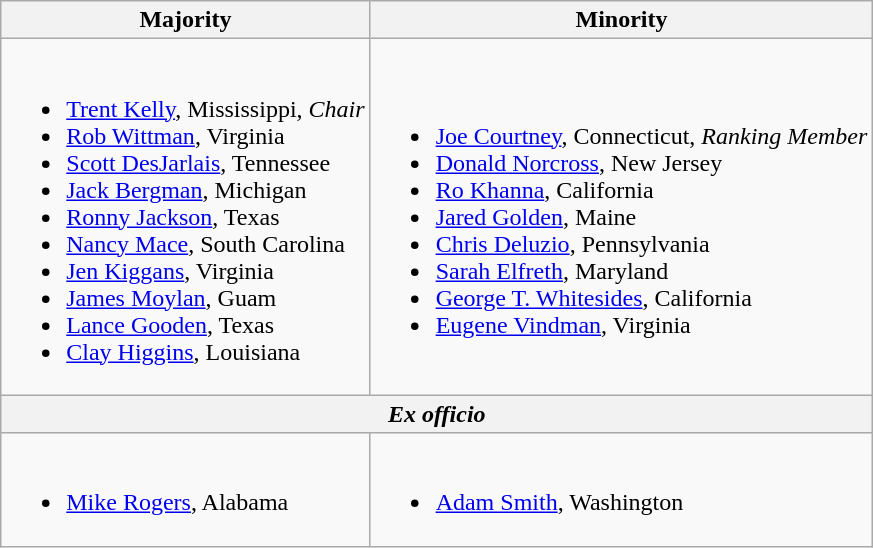<table class=wikitable>
<tr>
<th>Majority</th>
<th>Minority</th>
</tr>
<tr>
<td><br><ul><li><a href='#'>Trent Kelly</a>, Mississippi, <em>Chair</em></li><li><a href='#'>Rob Wittman</a>, Virginia</li><li><a href='#'>Scott DesJarlais</a>, Tennessee</li><li><a href='#'>Jack Bergman</a>, Michigan</li><li><a href='#'>Ronny Jackson</a>, Texas</li><li><a href='#'>Nancy Mace</a>, South Carolina</li><li><a href='#'>Jen Kiggans</a>, Virginia</li><li><a href='#'>James Moylan</a>, Guam</li><li><a href='#'>Lance Gooden</a>, Texas</li><li><a href='#'>Clay Higgins</a>, Louisiana</li></ul></td>
<td><br><ul><li><a href='#'>Joe Courtney</a>, Connecticut, <em>Ranking Member</em></li><li><a href='#'>Donald Norcross</a>, New Jersey</li><li><a href='#'>Ro Khanna</a>, California</li><li><a href='#'>Jared Golden</a>, Maine</li><li><a href='#'>Chris Deluzio</a>, Pennsylvania</li><li><a href='#'>Sarah Elfreth</a>, Maryland</li><li><a href='#'>George T. Whitesides</a>, California</li><li><a href='#'>Eugene Vindman</a>, Virginia</li></ul></td>
</tr>
<tr>
<th colspan=2><em>Ex officio</em></th>
</tr>
<tr>
<td><br><ul><li><a href='#'>Mike Rogers</a>, Alabama</li></ul></td>
<td><br><ul><li><a href='#'>Adam Smith</a>, Washington</li></ul></td>
</tr>
</table>
